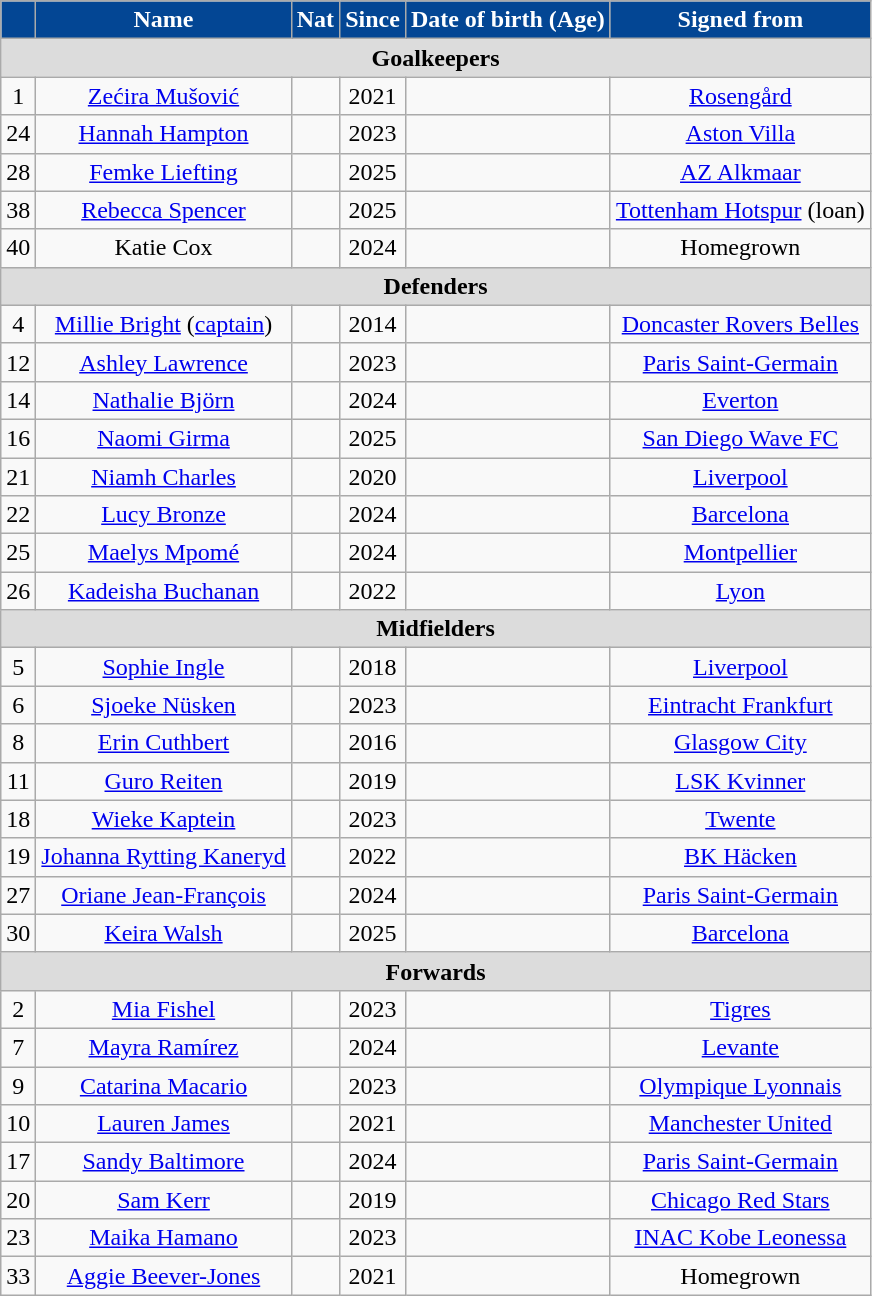<table class="wikitable" style="text-align:center;">
<tr>
<th style="background:#034694; color:white; text-align:center;"></th>
<th style="background:#034694; color:white; text-align:center;">Name</th>
<th style="background:#034694; color:white; text-align:center;">Nat</th>
<th style="background:#034694; color:white; text-align:center;">Since</th>
<th style="background:#034694; color:white; text-align:center;">Date of birth (Age)</th>
<th style="background:#034694; color:white; text-align:center;">Signed from</th>
</tr>
<tr>
<th colspan="6" style="background:#dcdcdc; text-align:center;">Goalkeepers</th>
</tr>
<tr>
<td>1</td>
<td><a href='#'>Zećira Mušović</a></td>
<td></td>
<td>2021</td>
<td></td>
<td> <a href='#'>Rosengård</a></td>
</tr>
<tr>
<td>24</td>
<td><a href='#'>Hannah Hampton</a></td>
<td></td>
<td>2023</td>
<td></td>
<td> <a href='#'>Aston Villa</a></td>
</tr>
<tr>
<td>28</td>
<td><a href='#'>Femke Liefting</a></td>
<td></td>
<td>2025</td>
<td></td>
<td> <a href='#'>AZ Alkmaar</a></td>
</tr>
<tr>
<td>38</td>
<td><a href='#'>Rebecca Spencer</a></td>
<td></td>
<td>2025</td>
<td></td>
<td> <a href='#'>Tottenham Hotspur</a> (loan)</td>
</tr>
<tr>
<td>40</td>
<td>Katie Cox</td>
<td></td>
<td>2024</td>
<td></td>
<td>Homegrown</td>
</tr>
<tr>
<th colspan="7" style="background:#dcdcdc; text-align:center;">Defenders</th>
</tr>
<tr>
<td>4</td>
<td><a href='#'>Millie Bright</a> (<a href='#'>captain</a>)</td>
<td></td>
<td>2014</td>
<td></td>
<td> <a href='#'>Doncaster Rovers Belles</a></td>
</tr>
<tr>
<td>12</td>
<td><a href='#'>Ashley Lawrence</a></td>
<td></td>
<td>2023</td>
<td></td>
<td> <a href='#'>Paris Saint-Germain</a></td>
</tr>
<tr>
<td>14</td>
<td><a href='#'>Nathalie Björn</a></td>
<td></td>
<td>2024</td>
<td></td>
<td> <a href='#'>Everton</a></td>
</tr>
<tr>
<td>16</td>
<td><a href='#'>Naomi Girma</a></td>
<td></td>
<td>2025</td>
<td></td>
<td> <a href='#'>San Diego Wave FC</a></td>
</tr>
<tr>
<td>21</td>
<td><a href='#'>Niamh Charles</a></td>
<td></td>
<td>2020</td>
<td></td>
<td> <a href='#'>Liverpool</a></td>
</tr>
<tr>
<td>22</td>
<td><a href='#'>Lucy Bronze</a></td>
<td></td>
<td>2024</td>
<td></td>
<td> <a href='#'>Barcelona</a></td>
</tr>
<tr>
<td>25</td>
<td><a href='#'>Maelys Mpomé</a></td>
<td></td>
<td>2024</td>
<td></td>
<td> <a href='#'>Montpellier</a></td>
</tr>
<tr>
<td>26</td>
<td><a href='#'>Kadeisha Buchanan</a></td>
<td></td>
<td>2022</td>
<td></td>
<td> <a href='#'>Lyon</a></td>
</tr>
<tr>
<th colspan="8" style="background:#dcdcdc; text-align:center;">Midfielders</th>
</tr>
<tr>
<td>5</td>
<td><a href='#'>Sophie Ingle</a></td>
<td></td>
<td>2018</td>
<td></td>
<td> <a href='#'>Liverpool</a></td>
</tr>
<tr>
<td>6</td>
<td><a href='#'>Sjoeke Nüsken</a></td>
<td></td>
<td>2023</td>
<td></td>
<td> <a href='#'>Eintracht Frankfurt</a></td>
</tr>
<tr>
<td>8</td>
<td><a href='#'>Erin Cuthbert</a></td>
<td></td>
<td>2016</td>
<td></td>
<td> <a href='#'>Glasgow City</a></td>
</tr>
<tr>
<td>11</td>
<td><a href='#'>Guro Reiten</a></td>
<td></td>
<td>2019</td>
<td></td>
<td> <a href='#'>LSK Kvinner</a></td>
</tr>
<tr>
<td>18</td>
<td><a href='#'>Wieke Kaptein</a></td>
<td></td>
<td>2023</td>
<td></td>
<td> <a href='#'>Twente</a></td>
</tr>
<tr>
<td>19</td>
<td><a href='#'>Johanna Rytting Kaneryd</a></td>
<td></td>
<td>2022</td>
<td></td>
<td> <a href='#'>BK Häcken</a></td>
</tr>
<tr>
<td>27</td>
<td><a href='#'>Oriane Jean-François</a></td>
<td></td>
<td>2024</td>
<td></td>
<td> <a href='#'>Paris Saint-Germain</a></td>
</tr>
<tr>
<td>30</td>
<td><a href='#'>Keira Walsh</a></td>
<td></td>
<td>2025</td>
<td></td>
<td> <a href='#'>Barcelona</a></td>
</tr>
<tr>
<th colspan="8" style="background:#dcdcdc; text-align:center;">Forwards</th>
</tr>
<tr>
<td>2</td>
<td><a href='#'>Mia Fishel</a></td>
<td></td>
<td>2023</td>
<td></td>
<td> <a href='#'>Tigres</a></td>
</tr>
<tr>
<td>7</td>
<td><a href='#'>Mayra Ramírez</a></td>
<td></td>
<td>2024</td>
<td></td>
<td> <a href='#'>Levante</a></td>
</tr>
<tr>
<td>9</td>
<td><a href='#'>Catarina Macario</a></td>
<td></td>
<td>2023</td>
<td></td>
<td> <a href='#'>Olympique Lyonnais</a></td>
</tr>
<tr>
<td>10</td>
<td><a href='#'>Lauren James</a></td>
<td></td>
<td>2021</td>
<td></td>
<td> <a href='#'>Manchester United</a></td>
</tr>
<tr>
<td>17</td>
<td><a href='#'>Sandy Baltimore</a></td>
<td></td>
<td>2024</td>
<td></td>
<td> <a href='#'>Paris Saint-Germain</a></td>
</tr>
<tr>
<td>20</td>
<td><a href='#'>Sam Kerr</a></td>
<td></td>
<td>2019</td>
<td></td>
<td> <a href='#'>Chicago Red Stars</a></td>
</tr>
<tr>
<td>23</td>
<td><a href='#'>Maika Hamano</a></td>
<td></td>
<td>2023</td>
<td></td>
<td> <a href='#'>INAC Kobe Leonessa</a></td>
</tr>
<tr>
<td>33</td>
<td><a href='#'>Aggie Beever-Jones</a></td>
<td></td>
<td>2021</td>
<td></td>
<td>Homegrown<br></td>
</tr>
</table>
